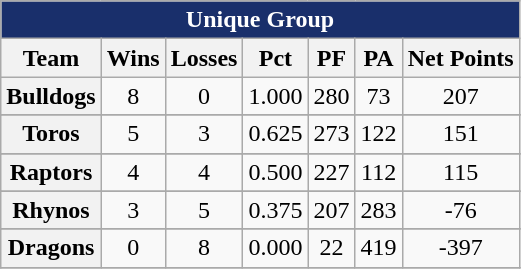<table class="wikitable sortable collapsible">
<tr>
<th colspan=7 style="background: #192f6b;color:white; font-size=125%;">Unique Group</th>
</tr>
<tr align="center">
<th>Team</th>
<th>Wins</th>
<th>Losses</th>
<th>Pct</th>
<th>PF</th>
<th>PA</th>
<th>Net Points</th>
</tr>
<tr>
<th scope="row">Bulldogs</th>
<td align="center">8</td>
<td align="center">0</td>
<td align="center">1.000</td>
<td align="center">280</td>
<td align="center">73</td>
<td align="center">207</td>
</tr>
<tr>
</tr>
<tr>
<th scope="row">Toros</th>
<td align="center">5</td>
<td align="center">3</td>
<td align="center">0.625</td>
<td align="center">273</td>
<td align="center">122</td>
<td align="center">151</td>
</tr>
<tr>
</tr>
<tr>
<th scope="row">Raptors</th>
<td align="center">4</td>
<td align="center">4</td>
<td align="center">0.500</td>
<td align="center">227</td>
<td align="center">112</td>
<td align="center">115</td>
</tr>
<tr>
</tr>
<tr>
<th scope="row">Rhynos</th>
<td align="center">3</td>
<td align="center">5</td>
<td align="center">0.375</td>
<td align="center">207</td>
<td align="center">283</td>
<td align="center">-76</td>
</tr>
<tr>
</tr>
<tr>
<th scope="row">Dragons</th>
<td align="center">0</td>
<td align="center">8</td>
<td align="center">0.000</td>
<td align="center">22</td>
<td align="center">419</td>
<td align="center">-397</td>
</tr>
<tr>
</tr>
</table>
